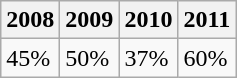<table class="wikitable">
<tr>
<th>2008</th>
<th>2009</th>
<th>2010</th>
<th>2011</th>
</tr>
<tr>
<td>45%</td>
<td>50%</td>
<td>37%</td>
<td>60%</td>
</tr>
</table>
